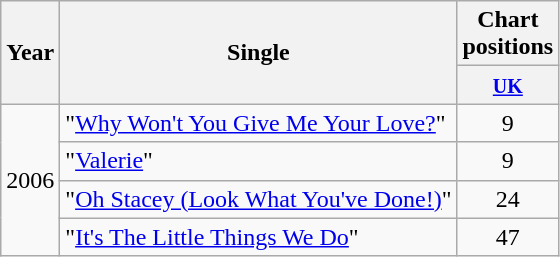<table class="wikitable">
<tr>
<th rowspan="2">Year</th>
<th rowspan="2">Single</th>
<th>Chart positions</th>
</tr>
<tr>
<th width="50"><small><a href='#'>UK</a></small></th>
</tr>
<tr>
<td rowspan="4">2006</td>
<td>"<a href='#'>Why Won't You Give Me Your Love?</a>"</td>
<td align="center">9</td>
</tr>
<tr>
<td>"<a href='#'>Valerie</a>"</td>
<td align="center">9</td>
</tr>
<tr>
<td>"<a href='#'>Oh Stacey (Look What You've Done!)</a>"</td>
<td align="center">24</td>
</tr>
<tr>
<td>"<a href='#'>It's The Little Things We Do</a>"</td>
<td align="center">47</td>
</tr>
</table>
